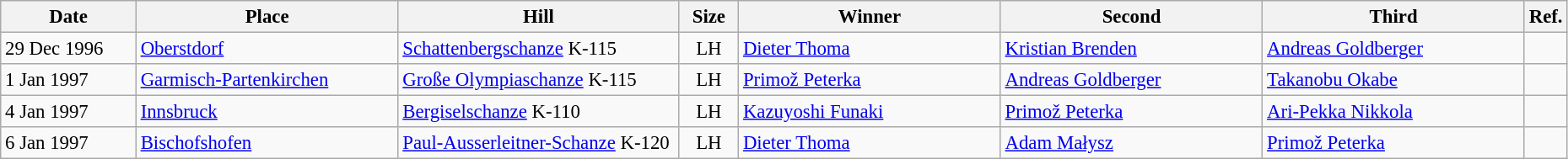<table class="wikitable" style="font-size:95%;">
<tr>
<th width="100">Date</th>
<th width="200">Place</th>
<th width="215">Hill</th>
<th width="40">Size</th>
<th width="200">Winner</th>
<th width="200">Second</th>
<th width="200">Third</th>
<th width="10">Ref.</th>
</tr>
<tr>
<td>29 Dec 1996</td>
<td> <a href='#'>Oberstdorf</a></td>
<td><a href='#'>Schattenbergschanze</a> K-115</td>
<td align=center>LH</td>
<td> <a href='#'>Dieter Thoma</a></td>
<td> <a href='#'>Kristian Brenden</a></td>
<td> <a href='#'>Andreas Goldberger</a></td>
<td></td>
</tr>
<tr>
<td>1 Jan 1997</td>
<td> <a href='#'>Garmisch-Partenkirchen</a></td>
<td><a href='#'>Große Olympiaschanze</a> K-115</td>
<td align=center>LH</td>
<td> <a href='#'>Primož Peterka</a></td>
<td> <a href='#'>Andreas Goldberger</a></td>
<td> <a href='#'>Takanobu Okabe</a></td>
<td></td>
</tr>
<tr>
<td>4 Jan 1997</td>
<td> <a href='#'>Innsbruck</a></td>
<td><a href='#'>Bergiselschanze</a> K-110</td>
<td align=center>LH</td>
<td> <a href='#'>Kazuyoshi Funaki</a></td>
<td> <a href='#'>Primož Peterka</a></td>
<td> <a href='#'>Ari-Pekka Nikkola</a></td>
<td></td>
</tr>
<tr>
<td>6 Jan 1997</td>
<td> <a href='#'>Bischofshofen</a></td>
<td><a href='#'>Paul-Ausserleitner-Schanze</a> K-120</td>
<td align=center>LH</td>
<td> <a href='#'>Dieter Thoma</a></td>
<td> <a href='#'>Adam Małysz</a></td>
<td> <a href='#'>Primož Peterka</a></td>
<td></td>
</tr>
</table>
